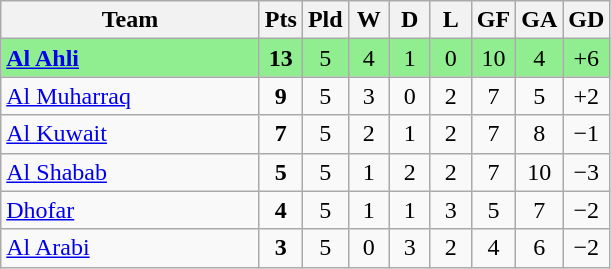<table class="wikitable" style="text-align: center;">
<tr>
<th width="165">Team</th>
<th width="20">Pts</th>
<th width="20">Pld</th>
<th width="20">W</th>
<th width="20">D</th>
<th width="20">L</th>
<th width="20">GF</th>
<th width="20">GA</th>
<th width="20">GD</th>
</tr>
<tr bgcolor=lightgreen>
<td style="text-align:left;"> <strong><a href='#'>Al Ahli</a></strong></td>
<td><strong>13</strong></td>
<td>5</td>
<td>4</td>
<td>1</td>
<td>0</td>
<td>10</td>
<td>4</td>
<td>+6</td>
</tr>
<tr>
<td style="text-align:left;"> <a href='#'>Al Muharraq</a></td>
<td><strong>9</strong></td>
<td>5</td>
<td>3</td>
<td>0</td>
<td>2</td>
<td>7</td>
<td>5</td>
<td>+2</td>
</tr>
<tr>
<td style="text-align:left;"> <a href='#'>Al Kuwait</a></td>
<td><strong>7</strong></td>
<td>5</td>
<td>2</td>
<td>1</td>
<td>2</td>
<td>7</td>
<td>8</td>
<td>−1</td>
</tr>
<tr>
<td style="text-align:left;"> <a href='#'>Al Shabab</a></td>
<td><strong>5</strong></td>
<td>5</td>
<td>1</td>
<td>2</td>
<td>2</td>
<td>7</td>
<td>10</td>
<td>−3</td>
</tr>
<tr>
<td style="text-align:left;"> <a href='#'>Dhofar</a></td>
<td><strong>4</strong></td>
<td>5</td>
<td>1</td>
<td>1</td>
<td>3</td>
<td>5</td>
<td>7</td>
<td>−2</td>
</tr>
<tr>
<td style="text-align:left;"> <a href='#'>Al Arabi</a></td>
<td><strong>3</strong></td>
<td>5</td>
<td>0</td>
<td>3</td>
<td>2</td>
<td>4</td>
<td>6</td>
<td>−2</td>
</tr>
</table>
